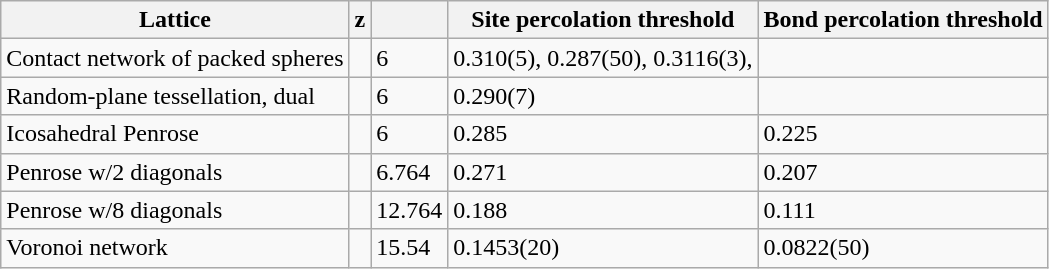<table class="wikitable">
<tr>
<th>Lattice</th>
<th>z</th>
<th></th>
<th>Site percolation threshold</th>
<th>Bond percolation threshold</th>
</tr>
<tr>
<td>Contact network of packed spheres</td>
<td></td>
<td>6</td>
<td>0.310(5),  0.287(50), 0.3116(3),</td>
<td></td>
</tr>
<tr>
<td>Random-plane tessellation, dual</td>
<td></td>
<td>6</td>
<td>0.290(7)</td>
<td></td>
</tr>
<tr>
<td>Icosahedral Penrose</td>
<td></td>
<td>6</td>
<td>0.285</td>
<td>0.225</td>
</tr>
<tr>
<td>Penrose w/2 diagonals</td>
<td></td>
<td>6.764</td>
<td>0.271</td>
<td>0.207</td>
</tr>
<tr>
<td>Penrose w/8 diagonals</td>
<td></td>
<td>12.764</td>
<td>0.188</td>
<td>0.111</td>
</tr>
<tr>
<td>Voronoi network</td>
<td></td>
<td>15.54</td>
<td>0.1453(20)</td>
<td>0.0822(50)</td>
</tr>
</table>
